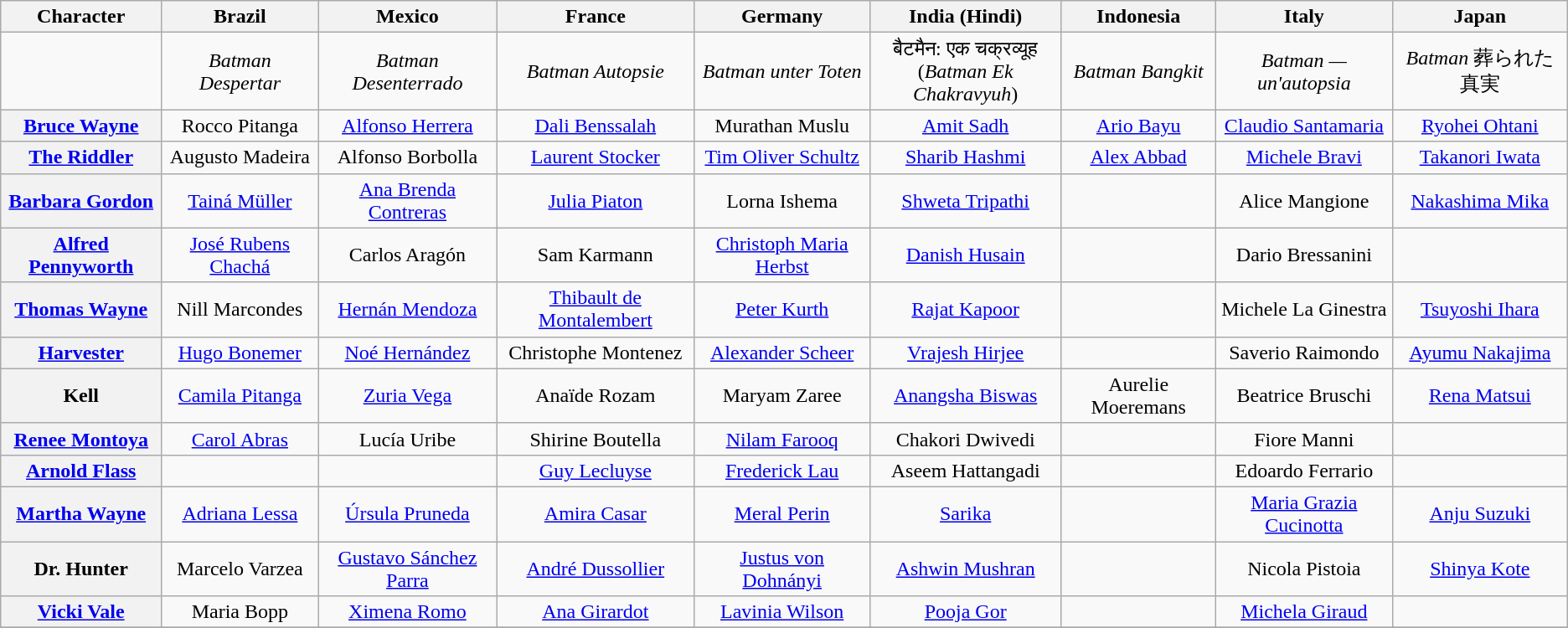<table class="wikitable">
<tr>
<th>Character</th>
<th>Brazil</th>
<th>Mexico</th>
<th>France</th>
<th>Germany</th>
<th>India (Hindi)</th>
<th>Indonesia</th>
<th>Italy</th>
<th>Japan</th>
</tr>
<tr>
<td style="text-align:center;"></td>
<td style="text-align:center;"><em>Batman Despertar</em></td>
<td style="text-align:center;"><em>Batman Desenterrado</em></td>
<td style="text-align:center;"><em>Batman Autopsie</em></td>
<td style="text-align:center;"><em>Batman unter Toten</em></td>
<td style="text-align:center;">बैटमैन: एक चक्रव्यूह<br>(<em>Batman Ek Chakravyuh</em>)</td>
<td style="text-align:center;"><em>Batman Bangkit</em></td>
<td style="text-align:center;"><em>Batman — un'autopsia</em></td>
<td style="text-align:center;"><em>Batman</em> 葬られた真実</td>
</tr>
<tr>
<th><a href='#'>Bruce Wayne</a></th>
<td style="text-align:center;">Rocco Pitanga</td>
<td style="text-align:center;"><a href='#'>Alfonso Herrera</a></td>
<td style="text-align:center;"><a href='#'>Dali Benssalah</a></td>
<td style="text-align:center;">Murathan Muslu</td>
<td style="text-align:center;"><a href='#'>Amit Sadh</a></td>
<td style="text-align:center;"><a href='#'>Ario Bayu</a></td>
<td style="text-align:center;"><a href='#'>Claudio Santamaria</a></td>
<td style="text-align:center;"><a href='#'>Ryohei Ohtani</a></td>
</tr>
<tr>
<th><a href='#'>The Riddler</a></th>
<td style="text-align:center;">Augusto Madeira</td>
<td style="text-align:center;">Alfonso Borbolla</td>
<td style="text-align:center;"><a href='#'>Laurent Stocker</a></td>
<td style="text-align:center;"><a href='#'>Tim Oliver Schultz</a></td>
<td style="text-align:center;"><a href='#'>Sharib Hashmi</a></td>
<td style="text-align:center;"><a href='#'>Alex Abbad</a></td>
<td style="text-align:center;"><a href='#'>Michele Bravi</a></td>
<td style="text-align:center;"><a href='#'>Takanori Iwata</a></td>
</tr>
<tr>
<th><a href='#'>Barbara Gordon</a></th>
<td style="text-align:center;"><a href='#'>Tainá Müller</a></td>
<td style="text-align:center;"><a href='#'>Ana Brenda Contreras</a></td>
<td style="text-align:center;"><a href='#'>Julia Piaton</a></td>
<td style="text-align:center;">Lorna Ishema</td>
<td style="text-align:center;"><a href='#'>Shweta Tripathi</a></td>
<td style="text-align:center;"></td>
<td style="text-align:center;">Alice Mangione</td>
<td style="text-align:center;"><a href='#'>Nakashima Mika</a></td>
</tr>
<tr>
<th><a href='#'>Alfred Pennyworth</a></th>
<td style="text-align:center;"><a href='#'>José Rubens Chachá</a></td>
<td style="text-align:center;">Carlos Aragón</td>
<td style="text-align:center;">Sam Karmann</td>
<td style="text-align:center;"><a href='#'>Christoph Maria Herbst</a></td>
<td style="text-align:center;"><a href='#'>Danish Husain</a></td>
<td style="text-align:center;"></td>
<td style="text-align:center;">Dario Bressanini</td>
<td style="text-align:center;"></td>
</tr>
<tr>
<th><a href='#'>Thomas Wayne</a></th>
<td style="text-align:center;">Nill Marcondes</td>
<td style="text-align:center;"><a href='#'>Hernán Mendoza</a></td>
<td style="text-align:center;"><a href='#'>Thibault de Montalembert</a></td>
<td style="text-align:center;"><a href='#'>Peter Kurth</a></td>
<td style="text-align:center;"><a href='#'>Rajat Kapoor</a></td>
<td style="text-align:center;"></td>
<td style="text-align:center;">Michele La Ginestra</td>
<td style="text-align:center;"><a href='#'>Tsuyoshi Ihara</a></td>
</tr>
<tr>
<th><a href='#'>Harvester</a></th>
<td style="text-align:center;"><a href='#'>Hugo Bonemer</a></td>
<td style="text-align:center;"><a href='#'>Noé Hernández</a></td>
<td style="text-align:center;">Christophe Montenez</td>
<td style="text-align:center;"><a href='#'>Alexander Scheer</a></td>
<td style="text-align:center;"><a href='#'>Vrajesh Hirjee</a></td>
<td style="text-align:center;"></td>
<td style="text-align:center;">Saverio Raimondo</td>
<td style="text-align:center;"><a href='#'>Ayumu Nakajima</a></td>
</tr>
<tr>
<th>Kell</th>
<td style="text-align:center;"><a href='#'>Camila Pitanga</a></td>
<td style="text-align:center;"><a href='#'>Zuria Vega</a></td>
<td style="text-align:center;">Anaïde Rozam</td>
<td style="text-align:center;">Maryam Zaree</td>
<td style="text-align:center;"><a href='#'>Anangsha Biswas</a></td>
<td style="text-align:center;">Aurelie Moeremans</td>
<td style="text-align:center;">Beatrice Bruschi</td>
<td style="text-align:center;"><a href='#'>Rena Matsui</a></td>
</tr>
<tr>
<th><a href='#'>Renee Montoya</a></th>
<td style="text-align:center;"><a href='#'>Carol Abras</a></td>
<td style="text-align:center;">Lucía Uribe</td>
<td style="text-align:center;">Shirine Boutella</td>
<td style="text-align:center;"><a href='#'>Nilam Farooq</a></td>
<td style="text-align:center;">Chakori Dwivedi</td>
<td style="text-align:center;"></td>
<td style="text-align:center;">Fiore Manni</td>
<td style="text-align:center;"></td>
</tr>
<tr>
<th><a href='#'>Arnold Flass</a></th>
<td style="text-align:center;"></td>
<td style="text-align:center;"></td>
<td style="text-align:center;"><a href='#'>Guy Lecluyse</a></td>
<td style="text-align:center;"><a href='#'>Frederick Lau</a></td>
<td style="text-align:center;">Aseem Hattangadi</td>
<td style="text-align:center;"></td>
<td style="text-align:center;">Edoardo Ferrario</td>
<td style="text-align:center;"></td>
</tr>
<tr>
<th><a href='#'>Martha Wayne</a></th>
<td style="text-align:center;"><a href='#'>Adriana Lessa</a></td>
<td style="text-align:center;"><a href='#'>Úrsula Pruneda</a></td>
<td style="text-align:center;"><a href='#'>Amira Casar</a></td>
<td style="text-align:center;"><a href='#'>Meral Perin</a></td>
<td style="text-align:center;"><a href='#'>Sarika</a></td>
<td style="text-align:center;"></td>
<td style="text-align:center;"><a href='#'>Maria Grazia Cucinotta</a></td>
<td style="text-align:center;"><a href='#'>Anju Suzuki</a></td>
</tr>
<tr>
<th>Dr. Hunter</th>
<td style="text-align:center;">Marcelo Varzea</td>
<td style="text-align:center;"><a href='#'>Gustavo Sánchez Parra</a></td>
<td style="text-align:center;"><a href='#'>André Dussollier</a></td>
<td style="text-align:center;"><a href='#'>Justus von Dohnányi</a></td>
<td style="text-align:center;"><a href='#'>Ashwin Mushran</a></td>
<td style="text-align:center;"></td>
<td style="text-align:center;">Nicola Pistoia</td>
<td style="text-align:center;"><a href='#'>Shinya Kote</a></td>
</tr>
<tr>
<th><a href='#'>Vicki Vale</a></th>
<td style="text-align:center;">Maria Bopp</td>
<td style="text-align:center;"><a href='#'>Ximena Romo</a></td>
<td style="text-align:center;"><a href='#'>Ana Girardot</a></td>
<td style="text-align:center;"><a href='#'>Lavinia Wilson</a></td>
<td style="text-align:center;"><a href='#'>Pooja Gor</a></td>
<td style="text-align:center;"></td>
<td style="text-align:center;"><a href='#'>Michela Giraud</a></td>
<td style="text-align:center;"></td>
</tr>
<tr>
</tr>
</table>
